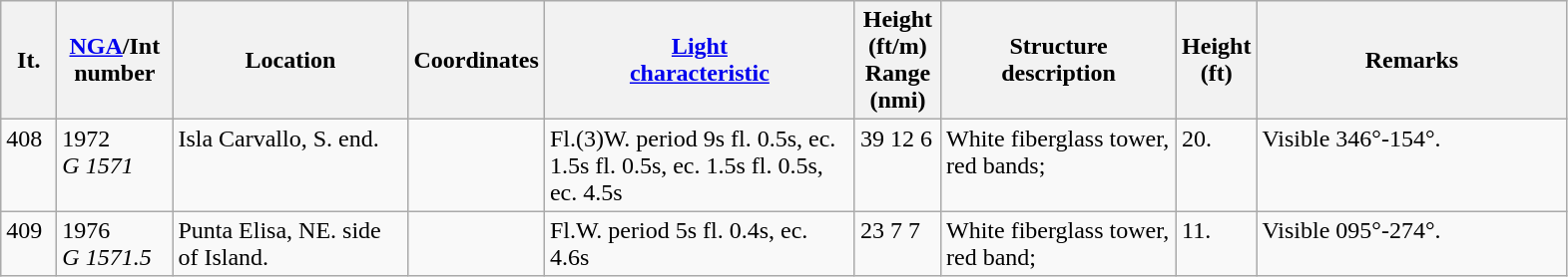<table class="wikitable">
<tr>
<th width="30">It.</th>
<th width="70"><a href='#'>NGA</a>/Int<br>number</th>
<th width="150">Location</th>
<th width="80">Coordinates</th>
<th width="200"><a href='#'>Light<br>characteristic</a></th>
<th width="50">Height (ft/m)<br>Range (nmi)</th>
<th width="150">Structure<br>description</th>
<th width="30">Height (ft)</th>
<th width="200">Remarks</th>
</tr>
<tr valign="top">
<td>408</td>
<td>1972<br><em>G 1571</em></td>
<td>Isla Carvallo, S. end.</td>
<td></td>
<td>Fl.(3)W. period 9s fl. 0.5s, ec. 1.5s fl. 0.5s, ec. 1.5s fl. 0.5s, ec. 4.5s</td>
<td>39 12 6</td>
<td>White fiberglass tower, red  bands;</td>
<td>20.</td>
<td>Visible 346°-154°.</td>
</tr>
<tr valign="top">
<td>409</td>
<td>1976<br><em>G 1571.5</em></td>
<td>Punta Elisa, NE. side of Island.</td>
<td></td>
<td>Fl.W. period 5s fl. 0.4s, ec. 4.6s</td>
<td>23 7 7</td>
<td>White fiberglass tower, red band;</td>
<td>11.</td>
<td>Visible 095°-274°.</td>
</tr>
</table>
